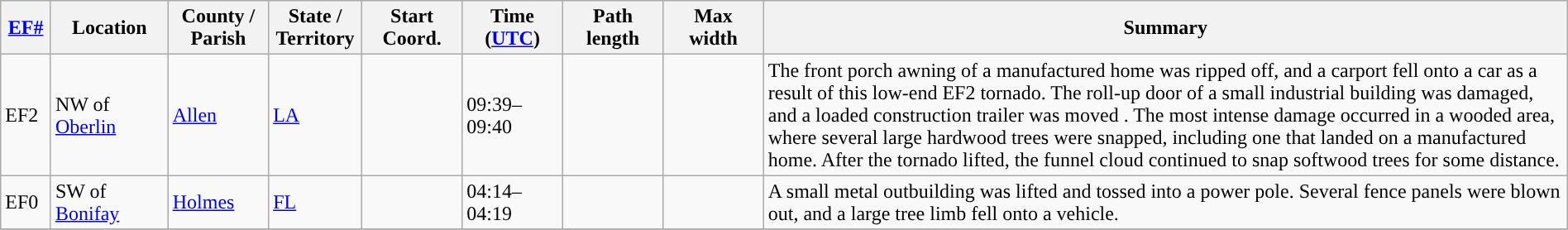<table class="wikitable sortable" style="width:100%;">
<tr>
<th scope="col"  style="width:3%; text-align:center;"><a href='#'>EF#</a></th>
<th scope="col"  style="width:7%; text-align:center;" class="unsortable">Location</th>
<th scope="col"  style="width:6%; text-align:center;" class="unsortable">County / Parish</th>
<th scope="col"  style="width:5%; text-align:center;">State / Territory</th>
<th scope="col"  style="width:6%; text-align:center;">Start Coord.</th>
<th scope="col"  style="width:6%; text-align:center;">Time (<a href='#'>UTC</a>)</th>
<th scope="col"  style="width:6%; text-align:center;">Path length</th>
<th scope="col"  style="width:6%; text-align:center;">Max width</th>
<th scope="col" class="unsortable" style="width:48%; text-align:center;">Summary</th>
</tr>
<tr>
<td>EF2</td>
<td>NW of <a href='#'>Oberlin</a></td>
<td><a href='#'>Allen</a></td>
<td><a href='#'>LA</a></td>
<td></td>
<td>09:39–09:40</td>
<td></td>
<td></td>
<td>The front porch awning of a manufactured home was ripped off, and a carport fell onto a car as a result of this low-end EF2 tornado. The roll-up door of a small industrial building was damaged, and a loaded construction trailer was moved . The most intense damage occurred in a wooded area, where several large hardwood trees were snapped, including one that landed on a manufactured home. After the tornado lifted, the funnel cloud continued to snap softwood trees for some distance.</td>
</tr>
<tr>
<td>EF0</td>
<td>SW of <a href='#'>Bonifay</a></td>
<td><a href='#'>Holmes</a></td>
<td><a href='#'>FL</a></td>
<td></td>
<td>04:14–04:19</td>
<td></td>
<td></td>
<td>A small metal outbuilding was lifted and tossed into a power pole. Several fence panels were blown out, and a large tree limb fell onto a vehicle.</td>
</tr>
<tr>
</tr>
</table>
